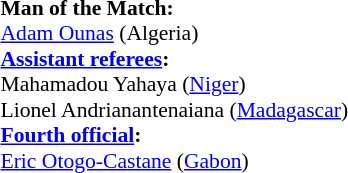<table width=50% style="font-size: 90%">
<tr>
<td><br><strong>Man of the Match:</strong>
<br><a href='#'>Adam Ounas</a> (Algeria)<br><strong><a href='#'>Assistant referees</a>:</strong>
<br>Mahamadou Yahaya (<a href='#'>Niger</a>)
<br>Lionel Andrianantenaiana (<a href='#'>Madagascar</a>)
<br><strong><a href='#'>Fourth official</a>:</strong>
<br><a href='#'>Eric Otogo-Castane</a> (<a href='#'>Gabon</a>)</td>
</tr>
</table>
